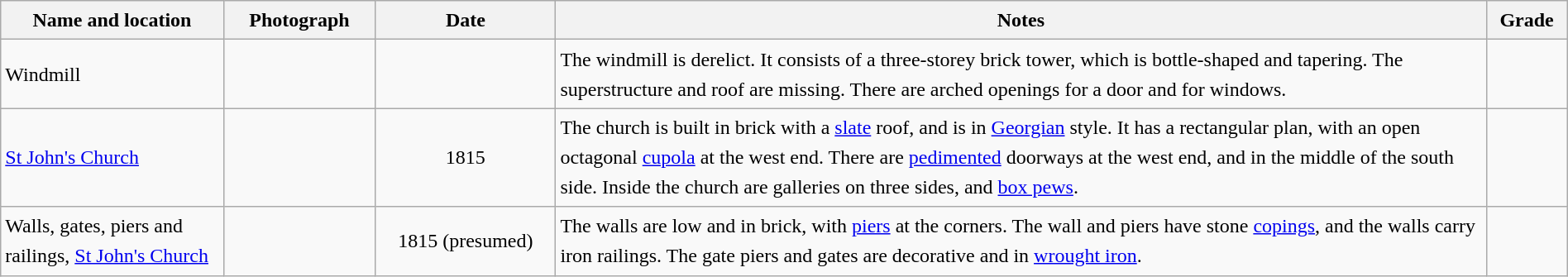<table class="wikitable sortable plainrowheaders" style="width:100%;border:0px;text-align:left;line-height:150%;">
<tr>
<th scope="col"  style="width:150px">Name and location</th>
<th scope="col"  style="width:100px" class="unsortable">Photograph</th>
<th scope="col"  style="width:120px">Date</th>
<th scope="col"  style="width:650px" class="unsortable">Notes</th>
<th scope="col"  style="width:50px">Grade</th>
</tr>
<tr>
<td>Windmill<br><small></small></td>
<td></td>
<td align="center"></td>
<td>The windmill is derelict.  It consists of a three-storey brick tower, which is bottle-shaped and tapering.  The superstructure and roof are missing.  There are arched openings for a door and for windows.</td>
<td align="center" ></td>
</tr>
<tr>
<td><a href='#'>St John's Church</a><br><small></small></td>
<td></td>
<td align="center">1815</td>
<td>The church is built in brick with a <a href='#'>slate</a> roof, and is in <a href='#'>Georgian</a> style.  It has a rectangular plan, with an open octagonal <a href='#'>cupola</a> at the west end.  There are <a href='#'>pedimented</a> doorways at the west end, and in the middle of the south side.  Inside the church are galleries on three sides, and <a href='#'>box pews</a>.</td>
<td align="center" ></td>
</tr>
<tr>
<td>Walls, gates, piers and railings, <a href='#'>St John's Church</a><br><small></small></td>
<td></td>
<td align="center">1815 (presumed)</td>
<td>The walls are low and in brick, with <a href='#'>piers</a> at the corners.  The wall and piers have stone <a href='#'>copings</a>, and the walls carry iron railings.  The gate piers and gates are decorative and in <a href='#'>wrought iron</a>.</td>
<td align="center" ></td>
</tr>
<tr>
</tr>
</table>
